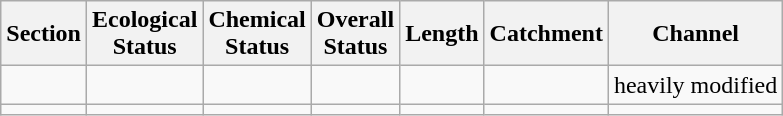<table class="wikitable">
<tr>
<th>Section</th>
<th>Ecological<br>Status</th>
<th>Chemical<br>Status</th>
<th>Overall<br>Status</th>
<th>Length</th>
<th>Catchment</th>
<th>Channel</th>
</tr>
<tr>
<td></td>
<td></td>
<td></td>
<td></td>
<td></td>
<td></td>
<td>heavily modified</td>
</tr>
<tr>
<td></td>
<td></td>
<td></td>
<td></td>
<td></td>
<td></td>
<td></td>
</tr>
</table>
